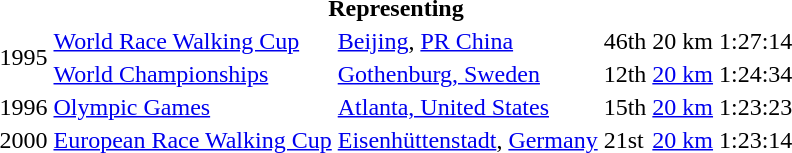<table>
<tr>
<th colspan="6">Representing </th>
</tr>
<tr>
<td rowspan=2>1995</td>
<td><a href='#'>World Race Walking Cup</a></td>
<td><a href='#'>Beijing</a>, <a href='#'>PR China</a></td>
<td>46th</td>
<td>20 km</td>
<td>1:27:14</td>
</tr>
<tr>
<td><a href='#'>World Championships</a></td>
<td><a href='#'>Gothenburg, Sweden</a></td>
<td>12th</td>
<td><a href='#'>20 km</a></td>
<td>1:24:34</td>
</tr>
<tr>
<td>1996</td>
<td><a href='#'>Olympic Games</a></td>
<td><a href='#'>Atlanta, United States</a></td>
<td>15th</td>
<td><a href='#'>20 km</a></td>
<td>1:23:23</td>
</tr>
<tr>
<td>2000</td>
<td><a href='#'>European Race Walking Cup</a></td>
<td><a href='#'>Eisenhüttenstadt</a>, <a href='#'>Germany</a></td>
<td>21st</td>
<td><a href='#'>20 km</a></td>
<td>1:23:14</td>
</tr>
</table>
